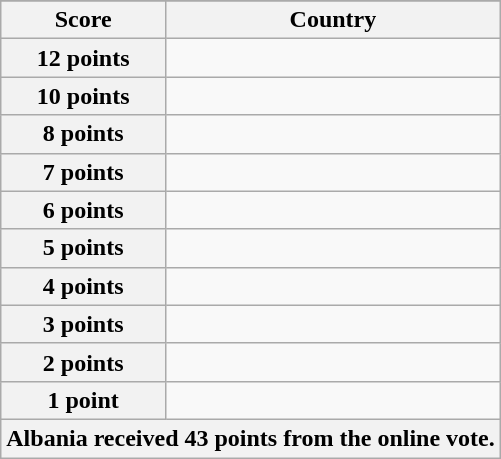<table class="wikitable">
<tr>
</tr>
<tr>
<th scope="col" width="33%">Score</th>
<th scope="col">Country</th>
</tr>
<tr>
<th scope="row">12 points</th>
<td></td>
</tr>
<tr>
<th scope="row">10 points</th>
<td></td>
</tr>
<tr>
<th scope="row">8 points</th>
<td></td>
</tr>
<tr>
<th scope="row">7 points</th>
<td></td>
</tr>
<tr>
<th scope="row">6 points</th>
<td></td>
</tr>
<tr>
<th scope="row">5 points</th>
<td></td>
</tr>
<tr>
<th scope="row">4 points</th>
<td></td>
</tr>
<tr>
<th scope="row">3 points</th>
<td></td>
</tr>
<tr>
<th scope="row">2 points</th>
<td></td>
</tr>
<tr>
<th scope="row">1 point</th>
<td></td>
</tr>
<tr>
<th colspan="2">Albania received 43 points from the online vote.</th>
</tr>
</table>
